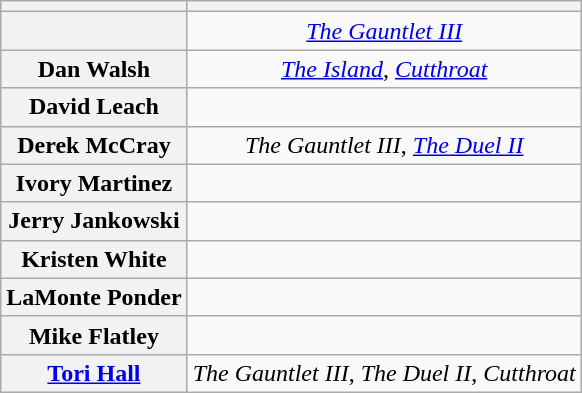<table class="wikitable sortable" style="text-align: center">
<tr>
<th scope="col"></th>
<th scope="col"></th>
</tr>
<tr>
<th scope="row"></th>
<td><em><a href='#'>The Gauntlet III</a></em></td>
</tr>
<tr>
<th scope="row">Dan Walsh</th>
<td><em><a href='#'>The Island</a></em>, <em><a href='#'>Cutthroat</a></em></td>
</tr>
<tr>
<th scope="row">David Leach</th>
<td></td>
</tr>
<tr>
<th scope="row">Derek McCray</th>
<td><em>The Gauntlet III</em>, <em><a href='#'>The Duel II</a></em></td>
</tr>
<tr>
<th scope="row">Ivory Martinez</th>
<td></td>
</tr>
<tr>
<th scope="row">Jerry Jankowski</th>
<td></td>
</tr>
<tr>
<th scope="row">Kristen White</th>
<td></td>
</tr>
<tr>
<th scope="row">LaMonte Ponder</th>
<td></td>
</tr>
<tr>
<th scope="row">Mike Flatley</th>
<td></td>
</tr>
<tr>
<th scope="row"><a href='#'>Tori Hall</a></th>
<td><em>The Gauntlet III</em>, <em>The Duel II</em>, <em>Cutthroat</em></td>
</tr>
</table>
